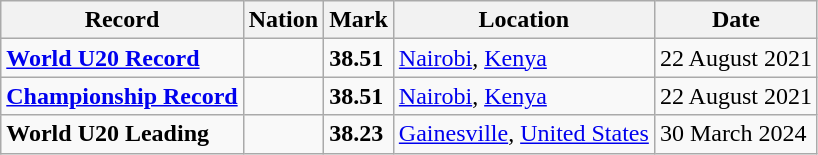<table class="wikitable">
<tr>
<th scope="col">Record</th>
<th scope="col">Nation</th>
<th scope="col">Mark</th>
<th scope="col">Location</th>
<th scope="col">Date</th>
</tr>
<tr>
<td><strong><a href='#'>World U20 Record</a></strong></td>
<td></td>
<td><strong>38.51</strong></td>
<td><a href='#'>Nairobi</a>, <a href='#'>Kenya</a></td>
<td>22 August 2021</td>
</tr>
<tr>
<td><strong><a href='#'>Championship Record</a></strong></td>
<td></td>
<td><strong>38.51</strong></td>
<td><a href='#'>Nairobi</a>, <a href='#'>Kenya</a></td>
<td>22 August 2021</td>
</tr>
<tr>
<td><strong>World U20 Leading</strong></td>
<td></td>
<td><strong>38.23</strong></td>
<td><a href='#'>Gainesville</a>, <a href='#'>United States</a></td>
<td>30 March 2024</td>
</tr>
</table>
